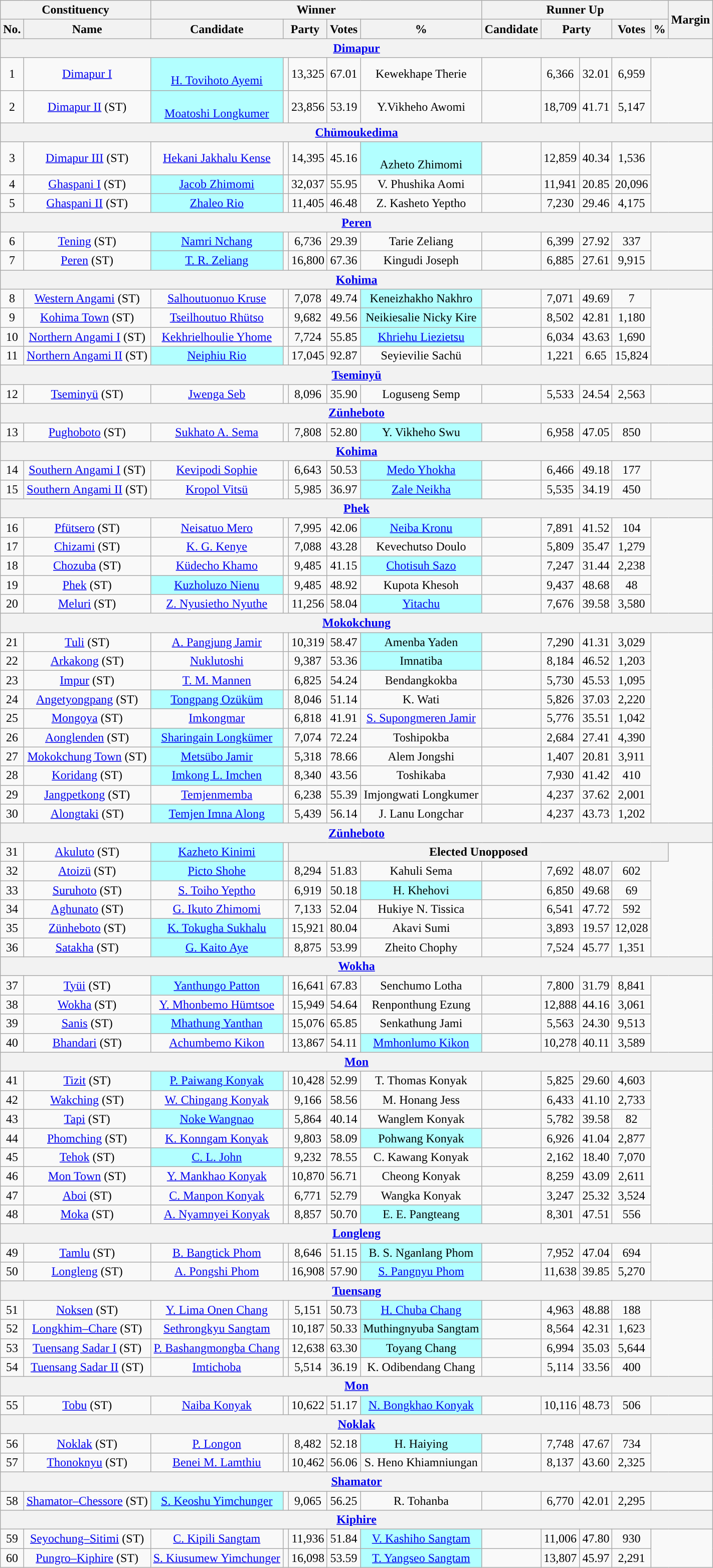<table class="wikitable sortable" style="text-align:center;">
<tr>
<th colspan="2">Constituency</th>
<th colspan="5">Winner</th>
<th colspan="5">Runner Up</th>
<th rowspan="2">Margin</th>
</tr>
<tr>
<th>No.</th>
<th>Name</th>
<th>Candidate</th>
<th colspan="2">Party</th>
<th>Votes</th>
<th><strong>%</strong></th>
<th>Candidate</th>
<th colspan="2">Party</th>
<th>Votes</th>
<th><strong>%</strong></th>
</tr>
<tr>
<th colspan="13"><a href='#'>Dimapur</a></th>
</tr>
<tr>
<td>1</td>
<td><a href='#'>Dimapur I</a></td>
<td style="background:#B2FFFF"><br><a href='#'>H. Tovihoto Ayemi</a></td>
<td></td>
<td>13,325</td>
<td>67.01</td>
<td>Kewekhape Therie</td>
<td></td>
<td>6,366</td>
<td>32.01</td>
<td style="background:">6,959</td>
</tr>
<tr>
<td>2</td>
<td><a href='#'>Dimapur II</a> (ST)</td>
<td style="background:#B2FFFF"><br><a href='#'>Moatoshi Longkumer</a></td>
<td></td>
<td>23,856</td>
<td>53.19</td>
<td>Y.Vikheho Awomi</td>
<td></td>
<td>18,709</td>
<td>41.71</td>
<td style="background:">5,147</td>
</tr>
<tr>
<th colspan="13"><a href='#'>Chümoukedima</a></th>
</tr>
<tr>
<td>3</td>
<td><a href='#'>Dimapur III</a> (ST)</td>
<td><a href='#'>Hekani Jakhalu Kense</a></td>
<td></td>
<td>14,395</td>
<td>45.16</td>
<td style="background:#B2FFFF"><br>Azheto Zhimomi</td>
<td></td>
<td>12,859</td>
<td>40.34</td>
<td style="background:">1,536</td>
</tr>
<tr>
<td>4</td>
<td><a href='#'>Ghaspani I</a> (ST)</td>
<td style="background:#B2FFFF"><a href='#'>Jacob Zhimomi</a></td>
<td></td>
<td>32,037</td>
<td>55.95</td>
<td>V. Phushika Aomi</td>
<td></td>
<td>11,941</td>
<td>20.85</td>
<td style="background:">20,096</td>
</tr>
<tr>
<td>5</td>
<td><a href='#'>Ghaspani II</a> (ST)</td>
<td style="background:#B2FFFF"><a href='#'>Zhaleo Rio</a></td>
<td></td>
<td>11,405</td>
<td>46.48</td>
<td>Z. Kasheto Yeptho</td>
<td></td>
<td>7,230</td>
<td>29.46</td>
<td style="background:">4,175</td>
</tr>
<tr>
<th colspan="13"><a href='#'>Peren</a></th>
</tr>
<tr>
<td>6</td>
<td><a href='#'>Tening</a> (ST)</td>
<td style="background:#B2FFFF"><a href='#'>Namri Nchang</a></td>
<td></td>
<td>6,736</td>
<td>29.39</td>
<td>Tarie Zeliang</td>
<td></td>
<td>6,399</td>
<td>27.92</td>
<td style="background:">337</td>
</tr>
<tr>
<td>7</td>
<td><a href='#'>Peren</a> (ST)</td>
<td style="background:#B2FFFF"><a href='#'>T. R. Zeliang</a></td>
<td></td>
<td>16,800</td>
<td>67.36</td>
<td>Kingudi Joseph</td>
<td></td>
<td>6,885</td>
<td>27.61</td>
<td style="background:">9,915</td>
</tr>
<tr>
<th colspan="13"><a href='#'>Kohima</a></th>
</tr>
<tr>
<td>8</td>
<td><a href='#'>Western Angami</a> (ST)</td>
<td><a href='#'>Salhoutuonuo Kruse</a></td>
<td></td>
<td>7,078</td>
<td>49.74</td>
<td style="background:#B2FFFF">Keneizhakho Nakhro</td>
<td></td>
<td>7,071</td>
<td>49.69</td>
<td style="background:">7</td>
</tr>
<tr>
<td>9</td>
<td><a href='#'>Kohima Town</a> (ST)</td>
<td><a href='#'>Tseilhoutuo Rhütso</a></td>
<td></td>
<td>9,682</td>
<td>49.56</td>
<td style="background:#B2FFFF">Neikiesalie Nicky Kire</td>
<td></td>
<td>8,502</td>
<td>42.81</td>
<td style="background:">1,180</td>
</tr>
<tr>
<td>10</td>
<td><a href='#'>Northern Angami I</a> (ST)</td>
<td><a href='#'>Kekhrielhoulie Yhome</a></td>
<td></td>
<td>7,724</td>
<td>55.85</td>
<td style="background:#B2FFFF"><a href='#'>Khriehu Liezietsu</a></td>
<td></td>
<td>6,034</td>
<td>43.63</td>
<td style="background:">1,690</td>
</tr>
<tr>
<td>11</td>
<td><a href='#'>Northern Angami II</a> (ST)</td>
<td style="background:#B2FFFF"><a href='#'>Neiphiu Rio</a></td>
<td></td>
<td>17,045</td>
<td>92.87</td>
<td>Seyievilie Sachü</td>
<td></td>
<td>1,221</td>
<td>6.65</td>
<td style="background:">15,824</td>
</tr>
<tr>
<th colspan="13"><a href='#'>Tseminyü</a></th>
</tr>
<tr>
<td>12</td>
<td><a href='#'>Tseminyü</a> (ST)</td>
<td><a href='#'>Jwenga Seb</a></td>
<td></td>
<td>8,096</td>
<td>35.90</td>
<td>Loguseng Semp</td>
<td></td>
<td>5,533</td>
<td>24.54</td>
<td style="background:">2,563</td>
</tr>
<tr>
<th colspan="13"><a href='#'>Zünheboto</a></th>
</tr>
<tr>
<td>13</td>
<td><a href='#'>Pughoboto</a> (ST)</td>
<td><a href='#'>Sukhato A. Sema</a></td>
<td></td>
<td>7,808</td>
<td>52.80</td>
<td style="background:#B2FFFF">Y. Vikheho Swu</td>
<td></td>
<td>6,958</td>
<td>47.05</td>
<td style="background:">850</td>
</tr>
<tr>
<th colspan="13"><a href='#'>Kohima</a></th>
</tr>
<tr>
<td>14</td>
<td><a href='#'>Southern Angami I</a> (ST)</td>
<td><a href='#'>Kevipodi Sophie</a></td>
<td></td>
<td>6,643</td>
<td>50.53</td>
<td style="background:#B2FFFF"><a href='#'>Medo Yhokha</a></td>
<td></td>
<td>6,466</td>
<td>49.18</td>
<td style="background:">177</td>
</tr>
<tr>
<td>15</td>
<td><a href='#'>Southern Angami II</a> (ST)</td>
<td><a href='#'>Kropol Vitsü</a></td>
<td></td>
<td>5,985</td>
<td>36.97</td>
<td style="background:#B2FFFF"><a href='#'>Zale Neikha</a></td>
<td></td>
<td>5,535</td>
<td>34.19</td>
<td style="background:">450</td>
</tr>
<tr>
<th colspan="13"><a href='#'>Phek</a></th>
</tr>
<tr>
<td>16</td>
<td><a href='#'>Pfütsero</a> (ST)</td>
<td><a href='#'>Neisatuo Mero</a></td>
<td></td>
<td>7,995</td>
<td>42.06</td>
<td style="background:#B2FFFF"><a href='#'>Neiba Kronu</a></td>
<td></td>
<td>7,891</td>
<td>41.52</td>
<td style="background:">104</td>
</tr>
<tr>
<td>17</td>
<td><a href='#'>Chizami</a> (ST)</td>
<td><a href='#'>K. G. Kenye</a></td>
<td></td>
<td>7,088</td>
<td>43.28</td>
<td>Kevechutso Doulo</td>
<td></td>
<td>5,809</td>
<td>35.47</td>
<td style="background:">1,279</td>
</tr>
<tr>
<td>18</td>
<td><a href='#'>Chozuba</a> (ST)</td>
<td><a href='#'>Küdecho Khamo</a></td>
<td></td>
<td>9,485</td>
<td>41.15</td>
<td style="background:#B2FFFF"><a href='#'>Chotisuh Sazo</a></td>
<td></td>
<td>7,247</td>
<td>31.44</td>
<td style="background:">2,238</td>
</tr>
<tr>
<td>19</td>
<td><a href='#'>Phek</a> (ST)</td>
<td style="background:#B2FFFF"><a href='#'>Kuzholuzo Nienu</a></td>
<td></td>
<td>9,485</td>
<td>48.92</td>
<td>Kupota Khesoh</td>
<td></td>
<td>9,437</td>
<td>48.68</td>
<td style="background:">48</td>
</tr>
<tr>
<td>20</td>
<td><a href='#'>Meluri</a> (ST)</td>
<td><a href='#'>Z. Nyusietho Nyuthe</a></td>
<td></td>
<td>11,256</td>
<td>58.04</td>
<td style="background:#B2FFFF"><a href='#'>Yitachu</a></td>
<td></td>
<td>7,676</td>
<td>39.58</td>
<td style="background:">3,580</td>
</tr>
<tr>
<th colspan="13"><a href='#'>Mokokchung</a></th>
</tr>
<tr>
<td>21</td>
<td><a href='#'>Tuli</a> (ST)</td>
<td><a href='#'>A. Pangjung Jamir</a></td>
<td></td>
<td>10,319</td>
<td>58.47</td>
<td style="background:#B2FFFF">Amenba Yaden</td>
<td></td>
<td>7,290</td>
<td>41.31</td>
<td style="background:">3,029</td>
</tr>
<tr>
<td>22</td>
<td><a href='#'>Arkakong</a> (ST)</td>
<td><a href='#'>Nuklutoshi</a></td>
<td></td>
<td>9,387</td>
<td>53.36</td>
<td style="background:#B2FFFF">Imnatiba</td>
<td></td>
<td>8,184</td>
<td>46.52</td>
<td style="background:">1,203</td>
</tr>
<tr>
<td>23</td>
<td><a href='#'>Impur</a> (ST)</td>
<td><a href='#'>T. M. Mannen</a></td>
<td></td>
<td>6,825</td>
<td>54.24</td>
<td>Bendangkokba</td>
<td></td>
<td>5,730</td>
<td>45.53</td>
<td style="background:">1,095</td>
</tr>
<tr>
<td>24</td>
<td><a href='#'>Angetyongpang</a> (ST)</td>
<td style="background:#B2FFFF"><a href='#'>Tongpang Ozüküm</a></td>
<td></td>
<td>8,046</td>
<td>51.14</td>
<td>K. Wati</td>
<td></td>
<td>5,826</td>
<td>37.03</td>
<td style="background:">2,220</td>
</tr>
<tr>
<td>25</td>
<td><a href='#'>Mongoya</a> (ST)</td>
<td><a href='#'>Imkongmar</a></td>
<td></td>
<td>6,818</td>
<td>41.91</td>
<td><a href='#'>S. Supongmeren Jamir</a></td>
<td></td>
<td>5,776</td>
<td>35.51</td>
<td style="background:">1,042</td>
</tr>
<tr>
<td>26</td>
<td><a href='#'>Aonglenden</a> (ST)</td>
<td style="background:#B2FFFF"><a href='#'>Sharingain Longkümer</a></td>
<td></td>
<td>7,074</td>
<td>72.24</td>
<td>Toshipokba</td>
<td></td>
<td>2,684</td>
<td>27.41</td>
<td style="background:">4,390</td>
</tr>
<tr>
<td>27</td>
<td><a href='#'>Mokokchung Town</a> (ST)</td>
<td style="background:#B2FFFF"><a href='#'>Metsübo Jamir</a></td>
<td></td>
<td>5,318</td>
<td>78.66</td>
<td>Alem Jongshi</td>
<td></td>
<td>1,407</td>
<td>20.81</td>
<td style="background:">3,911</td>
</tr>
<tr>
<td>28</td>
<td><a href='#'>Koridang</a> (ST)</td>
<td style="background:#B2FFFF"><a href='#'>Imkong L. Imchen</a></td>
<td></td>
<td>8,340</td>
<td>43.56</td>
<td>Toshikaba</td>
<td></td>
<td>7,930</td>
<td>41.42</td>
<td style="background:">410</td>
</tr>
<tr>
<td>29</td>
<td><a href='#'>Jangpetkong</a> (ST)</td>
<td><a href='#'>Temjenmemba</a></td>
<td></td>
<td>6,238</td>
<td>55.39</td>
<td>Imjongwati Longkumer</td>
<td></td>
<td>4,237</td>
<td>37.62</td>
<td style="background:">2,001</td>
</tr>
<tr>
<td>30</td>
<td><a href='#'>Alongtaki</a> (ST)</td>
<td style="background:#B2FFFF"><a href='#'>Temjen Imna Along</a></td>
<td></td>
<td>5,439</td>
<td>56.14</td>
<td>J. Lanu Longchar</td>
<td></td>
<td>4,237</td>
<td>43.73</td>
<td style="background:">1,202</td>
</tr>
<tr>
<th colspan="13"><a href='#'>Zünheboto</a></th>
</tr>
<tr>
<td>31</td>
<td><a href='#'>Akuluto</a> (ST)</td>
<td style="background:#B2FFFF"><a href='#'>Kazheto Kinimi</a></td>
<td></td>
<th colspan="8" bgcolor=#FED8B1>Elected Unopposed</th>
</tr>
<tr>
<td>32</td>
<td><a href='#'>Atoizü</a> (ST)</td>
<td style="background:#B2FFFF"><a href='#'>Picto Shohe</a></td>
<td></td>
<td>8,294</td>
<td>51.83</td>
<td>Kahuli Sema</td>
<td></td>
<td>7,692</td>
<td>48.07</td>
<td style="background:">602</td>
</tr>
<tr>
<td>33</td>
<td><a href='#'>Suruhoto</a> (ST)</td>
<td><a href='#'>S. Toiho Yeptho</a></td>
<td></td>
<td>6,919</td>
<td>50.18</td>
<td style="background:#B2FFFF">H. Khehovi</td>
<td></td>
<td>6,850</td>
<td>49.68</td>
<td style="background:">69</td>
</tr>
<tr>
<td>34</td>
<td><a href='#'>Aghunato</a> (ST)</td>
<td><a href='#'>G. Ikuto Zhimomi</a></td>
<td></td>
<td>7,133</td>
<td>52.04</td>
<td>Hukiye N. Tissica</td>
<td></td>
<td>6,541</td>
<td>47.72</td>
<td style="background:">592</td>
</tr>
<tr>
<td>35</td>
<td><a href='#'>Zünheboto</a> (ST)</td>
<td style="background:#B2FFFF"><a href='#'>K. Tokugha Sukhalu</a></td>
<td></td>
<td>15,921</td>
<td>80.04</td>
<td>Akavi Sumi</td>
<td></td>
<td>3,893</td>
<td>19.57</td>
<td style="background:">12,028</td>
</tr>
<tr>
<td>36</td>
<td><a href='#'>Satakha</a> (ST)</td>
<td style="background:#B2FFFF"><a href='#'>G. Kaito Aye</a></td>
<td></td>
<td>8,875</td>
<td>53.99</td>
<td>Zheito Chophy</td>
<td></td>
<td>7,524</td>
<td>45.77</td>
<td style="background:">1,351</td>
</tr>
<tr>
<th colspan="13"><a href='#'>Wokha</a></th>
</tr>
<tr>
<td>37</td>
<td><a href='#'>Tyüi</a> (ST)</td>
<td style="background:#B2FFFF"><a href='#'>Yanthungo Patton</a></td>
<td></td>
<td>16,641</td>
<td>67.83</td>
<td>Senchumo Lotha</td>
<td></td>
<td>7,800</td>
<td>31.79</td>
<td style="background:">8,841</td>
</tr>
<tr>
<td>38</td>
<td><a href='#'>Wokha</a> (ST)</td>
<td><a href='#'>Y. Mhonbemo Hümtsoe</a></td>
<td></td>
<td>15,949</td>
<td>54.64</td>
<td>Renponthung Ezung</td>
<td></td>
<td>12,888</td>
<td>44.16</td>
<td style="background:">3,061</td>
</tr>
<tr>
<td>39</td>
<td><a href='#'>Sanis</a> (ST)</td>
<td style="background:#B2FFFF"><a href='#'>Mhathung Yanthan</a></td>
<td></td>
<td>15,076</td>
<td>65.85</td>
<td>Senkathung Jami</td>
<td></td>
<td>5,563</td>
<td>24.30</td>
<td style="background:">9,513</td>
</tr>
<tr>
<td>40</td>
<td><a href='#'>Bhandari</a> (ST)</td>
<td><a href='#'>Achumbemo Kikon</a></td>
<td></td>
<td>13,867</td>
<td>54.11</td>
<td style="background:#B2FFFF"><a href='#'>Mmhonlumo Kikon</a></td>
<td></td>
<td>10,278</td>
<td>40.11</td>
<td style="background:">3,589</td>
</tr>
<tr>
<th colspan="13"><a href='#'>Mon</a></th>
</tr>
<tr>
<td>41</td>
<td><a href='#'>Tizit</a> (ST)</td>
<td style="background:#B2FFFF"><a href='#'>P. Paiwang Konyak</a></td>
<td></td>
<td>10,428</td>
<td>52.99</td>
<td>T. Thomas Konyak</td>
<td></td>
<td>5,825</td>
<td>29.60</td>
<td style="background:">4,603</td>
</tr>
<tr>
<td>42</td>
<td><a href='#'>Wakching</a> (ST)</td>
<td><a href='#'>W. Chingang Konyak</a></td>
<td></td>
<td>9,166</td>
<td>58.56</td>
<td>M. Honang Jess</td>
<td></td>
<td>6,433</td>
<td>41.10</td>
<td style="background:">2,733</td>
</tr>
<tr>
<td>43</td>
<td><a href='#'>Tapi</a> (ST)</td>
<td style="background:#B2FFFF"><a href='#'>Noke Wangnao</a></td>
<td></td>
<td>5,864</td>
<td>40.14</td>
<td>Wanglem Konyak</td>
<td></td>
<td>5,782</td>
<td>39.58</td>
<td style="background:">82</td>
</tr>
<tr>
<td>44</td>
<td><a href='#'>Phomching</a> (ST)</td>
<td><a href='#'>K. Konngam Konyak</a></td>
<td></td>
<td>9,803</td>
<td>58.09</td>
<td style="background:#B2FFFF">Pohwang Konyak</td>
<td></td>
<td>6,926</td>
<td>41.04</td>
<td style="background:">2,877</td>
</tr>
<tr>
<td>45</td>
<td><a href='#'>Tehok</a> (ST)</td>
<td style="background:#B2FFFF"><a href='#'>C. L. John</a></td>
<td></td>
<td>9,232</td>
<td>78.55</td>
<td>C. Kawang Konyak</td>
<td></td>
<td>2,162</td>
<td>18.40</td>
<td style="background:">7,070</td>
</tr>
<tr>
<td>46</td>
<td><a href='#'>Mon Town</a> (ST)</td>
<td><a href='#'>Y. Mankhao Konyak</a></td>
<td></td>
<td>10,870</td>
<td>56.71</td>
<td>Cheong Konyak</td>
<td></td>
<td>8,259</td>
<td>43.09</td>
<td style="background:">2,611</td>
</tr>
<tr>
<td>47</td>
<td><a href='#'>Aboi</a> (ST)</td>
<td><a href='#'>C. Manpon Konyak</a></td>
<td></td>
<td>6,771</td>
<td>52.79</td>
<td>Wangka Konyak</td>
<td></td>
<td>3,247</td>
<td>25.32</td>
<td style="background:">3,524</td>
</tr>
<tr>
<td>48</td>
<td><a href='#'>Moka</a> (ST)</td>
<td><a href='#'>A. Nyamnyei Konyak</a></td>
<td></td>
<td>8,857</td>
<td>50.70</td>
<td style="background:#B2FFFF">E. E. Pangteang</td>
<td></td>
<td>8,301</td>
<td>47.51</td>
<td style="background:">556</td>
</tr>
<tr>
<th colspan="13"><a href='#'>Longleng</a></th>
</tr>
<tr>
<td>49</td>
<td><a href='#'>Tamlu</a> (ST)</td>
<td><a href='#'>B. Bangtick Phom</a></td>
<td></td>
<td>8,646</td>
<td>51.15</td>
<td style="background:#B2FFFF">B. S. Nganlang Phom</td>
<td></td>
<td>7,952</td>
<td>47.04</td>
<td style="background:">694</td>
</tr>
<tr>
<td>50</td>
<td><a href='#'>Longleng</a> (ST)</td>
<td><a href='#'>A. Pongshi Phom</a></td>
<td></td>
<td>16,908</td>
<td>57.90</td>
<td style="background:#B2FFFF"><a href='#'>S. Pangnyu Phom</a></td>
<td></td>
<td>11,638</td>
<td>39.85</td>
<td style="background:">5,270</td>
</tr>
<tr>
<th colspan="13"><a href='#'>Tuensang</a></th>
</tr>
<tr>
<td>51</td>
<td><a href='#'>Noksen</a> (ST)</td>
<td><a href='#'>Y. Lima Onen Chang</a></td>
<td></td>
<td>5,151</td>
<td>50.73</td>
<td style="background:#B2FFFF"><a href='#'>H. Chuba Chang</a></td>
<td></td>
<td>4,963</td>
<td>48.88</td>
<td style="background:">188</td>
</tr>
<tr>
<td>52</td>
<td><a href='#'>Longkhim–Chare</a> (ST)</td>
<td><a href='#'>Sethrongkyu Sangtam</a></td>
<td></td>
<td>10,187</td>
<td>50.33</td>
<td style="background:#B2FFFF">Muthingnyuba Sangtam</td>
<td></td>
<td>8,564</td>
<td>42.31</td>
<td style="background:">1,623</td>
</tr>
<tr>
<td>53</td>
<td><a href='#'>Tuensang Sadar I</a> (ST)</td>
<td><a href='#'>P. Bashangmongba Chang</a></td>
<td></td>
<td>12,638</td>
<td>63.30</td>
<td style="background:#B2FFFF">Toyang Chang</td>
<td></td>
<td>6,994</td>
<td>35.03</td>
<td style="background:">5,644</td>
</tr>
<tr>
<td>54</td>
<td><a href='#'>Tuensang Sadar II</a> (ST)</td>
<td><a href='#'>Imtichoba</a></td>
<td></td>
<td>5,514</td>
<td>36.19</td>
<td>K. Odibendang Chang</td>
<td></td>
<td>5,114</td>
<td>33.56</td>
<td style="background:">400</td>
</tr>
<tr>
<th colspan="13"><a href='#'>Mon</a></th>
</tr>
<tr>
<td>55</td>
<td><a href='#'>Tobu</a> (ST)</td>
<td><a href='#'>Naiba Konyak</a></td>
<td></td>
<td>10,622</td>
<td>51.17</td>
<td style="background:#B2FFFF"><a href='#'>N. Bongkhao Konyak</a></td>
<td></td>
<td>10,116</td>
<td>48.73</td>
<td style="background:">506</td>
</tr>
<tr>
<th colspan="13"><a href='#'>Noklak</a></th>
</tr>
<tr>
<td>56</td>
<td><a href='#'>Noklak</a> (ST)</td>
<td><a href='#'>P. Longon</a></td>
<td></td>
<td>8,482</td>
<td>52.18</td>
<td style="background:#B2FFFF">H. Haiying</td>
<td></td>
<td>7,748</td>
<td>47.67</td>
<td style="background:">734</td>
</tr>
<tr>
<td>57</td>
<td><a href='#'>Thonoknyu</a> (ST)</td>
<td><a href='#'>Benei M. Lamthiu</a></td>
<td></td>
<td>10,462</td>
<td>56.06</td>
<td>S. Heno Khiamniungan</td>
<td></td>
<td>8,137</td>
<td>43.60</td>
<td style="background:">2,325</td>
</tr>
<tr>
<th colspan="13"><a href='#'>Shamator</a></th>
</tr>
<tr>
<td>58</td>
<td><a href='#'>Shamator–Chessore</a> (ST)</td>
<td style="background:#B2FFFF"><a href='#'>S. Keoshu Yimchunger</a></td>
<td></td>
<td>9,065</td>
<td>56.25</td>
<td>R. Tohanba</td>
<td></td>
<td>6,770</td>
<td>42.01</td>
<td style="background:">2,295</td>
</tr>
<tr>
<th colspan="13"><a href='#'>Kiphire</a></th>
</tr>
<tr>
<td>59</td>
<td><a href='#'>Seyochung–Sitimi</a> (ST)</td>
<td><a href='#'>C. Kipili Sangtam</a></td>
<td></td>
<td>11,936</td>
<td>51.84</td>
<td style="background:#B2FFFF"><a href='#'>V. Kashiho Sangtam</a></td>
<td></td>
<td>11,006</td>
<td>47.80</td>
<td style="background:">930</td>
</tr>
<tr>
<td>60</td>
<td><a href='#'>Pungro–Kiphire</a> (ST)</td>
<td><a href='#'>S. Kiusumew Yimchunger</a></td>
<td></td>
<td>16,098</td>
<td>53.59</td>
<td style="background:#B2FFFF"><a href='#'>T. Yangseo Sangtam</a></td>
<td></td>
<td>13,807</td>
<td>45.97</td>
<td style="background:">2,291</td>
</tr>
</table>
